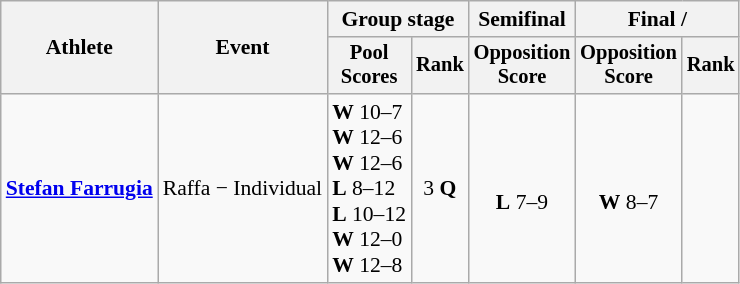<table class=wikitable style="font-size:90%">
<tr>
<th rowspan=2>Athlete</th>
<th rowspan=2>Event</th>
<th colspan=2>Group stage</th>
<th>Semifinal</th>
<th colspan=2>Final / </th>
</tr>
<tr style="font-size:95%">
<th>Pool<br>Scores</th>
<th>Rank</th>
<th>Opposition<br>Score</th>
<th>Opposition<br>Score</th>
<th>Rank</th>
</tr>
<tr align=center>
<td align=left><strong><a href='#'>Stefan Farrugia</a></strong></td>
<td align="left">Raffa − Individual</td>
<td align="left"> <strong>W</strong> 10–7<br> <strong>W</strong> 12–6<br> <strong>W</strong> 12–6<br> <strong>L</strong> 8–12<br> <strong>L</strong> 10–12<br> <strong>W</strong> 12–0<br> <strong>W</strong> 12–8</td>
<td>3 <strong>Q</strong></td>
<td><br> <strong>L</strong> 7–9</td>
<td><br> <strong>W</strong> 8–7</td>
<td></td>
</tr>
</table>
